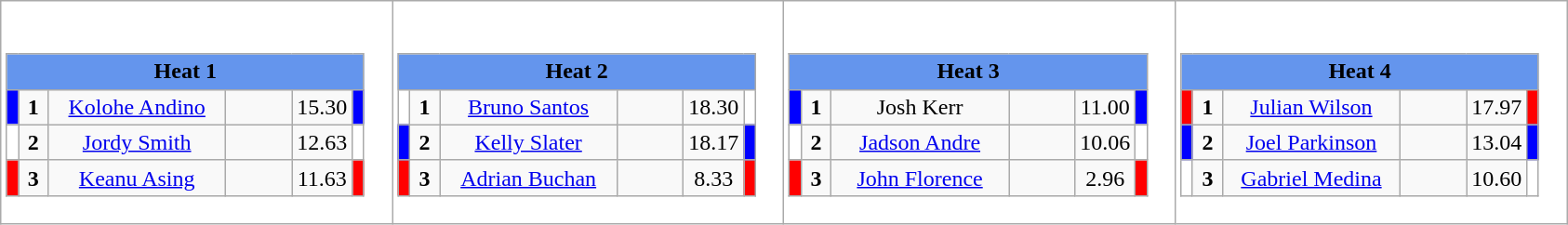<table class="wikitable" style="background:#fff;">
<tr>
<td><div><br><table class="wikitable">
<tr>
<td colspan="6"  style="text-align:center; background:#6495ed;"><strong>Heat 1</strong></td>
</tr>
<tr>
<td style="width:01px; background: #00f;"></td>
<td style="width:14px; text-align:center;"><strong>1</strong></td>
<td style="width:120px; text-align:center;"><a href='#'>Kolohe Andino</a></td>
<td style="width:40px; text-align:center;"></td>
<td style="width:20px; text-align:center;">15.30</td>
<td style="width:01px; background: #00f;"></td>
</tr>
<tr>
<td style="width:01px; background: #fff;"></td>
<td style="width:14px; text-align:center;"><strong>2</strong></td>
<td style="width:120px; text-align:center;"><a href='#'>Jordy Smith</a></td>
<td style="width:40px; text-align:center;"></td>
<td style="width:20px; text-align:center;">12.63</td>
<td style="width:01px; background: #fff;"></td>
</tr>
<tr>
<td style="width:01px; background: #f00;"></td>
<td style="width:14px; text-align:center;"><strong>3</strong></td>
<td style="width:120px; text-align:center;"><a href='#'>Keanu Asing</a></td>
<td style="width:40px; text-align:center;"></td>
<td style="width:20px; text-align:center;">11.63</td>
<td style="width:01px; background: #f00;"></td>
</tr>
</table>
</div></td>
<td><div><br><table class="wikitable">
<tr>
<td colspan="6"  style="text-align:center; background:#6495ed;"><strong>Heat 2</strong></td>
</tr>
<tr>
<td style="width:01px; background: #fff;"></td>
<td style="width:14px; text-align:center;"><strong>1</strong></td>
<td style="width:120px; text-align:center;"><a href='#'>Bruno Santos</a></td>
<td style="width:40px; text-align:center;"></td>
<td style="width:20px; text-align:center;">18.30</td>
<td style="width:01px; background: #fff;"></td>
</tr>
<tr>
<td style="width:01px; background: #00f;"></td>
<td style="width:14px; text-align:center;"><strong>2</strong></td>
<td style="width:120px; text-align:center;"><a href='#'>Kelly Slater</a></td>
<td style="width:40px; text-align:center;"></td>
<td style="width:20px; text-align:center;">18.17</td>
<td style="width:01px; background: #00f;"></td>
</tr>
<tr>
<td style="width:01px; background: #f00;"></td>
<td style="width:14px; text-align:center;"><strong>3</strong></td>
<td style="width:120px; text-align:center;"><a href='#'>Adrian Buchan</a></td>
<td style="width:40px; text-align:center;"></td>
<td style="width:20px; text-align:center;">8.33</td>
<td style="width:01px; background: #f00;"></td>
</tr>
</table>
</div></td>
<td><div><br><table class="wikitable">
<tr>
<td colspan="6"  style="text-align:center; background:#6495ed;"><strong>Heat 3</strong></td>
</tr>
<tr>
<td style="width:01px; background: #00f;"></td>
<td style="width:14px; text-align:center;"><strong>1</strong></td>
<td style="width:120px; text-align:center;">Josh Kerr</td>
<td style="width:40px; text-align:center;"></td>
<td style="width:20px; text-align:center;">11.00</td>
<td style="width:01px; background: #00f;"></td>
</tr>
<tr>
<td style="width:01px; background: #fff;"></td>
<td style="width:14px; text-align:center;"><strong>2</strong></td>
<td style="width:120px; text-align:center;"><a href='#'>Jadson Andre</a></td>
<td style="width:40px; text-align:center;"></td>
<td style="width:20px; text-align:center;">10.06</td>
<td style="width:01px; background: #fff;"></td>
</tr>
<tr>
<td style="width:01px; background: #f00;"></td>
<td style="width:14px; text-align:center;"><strong>3</strong></td>
<td style="width:120px; text-align:center;"><a href='#'>John Florence</a></td>
<td style="width:40px; text-align:center;"></td>
<td style="width:20px; text-align:center;">2.96</td>
<td style="width:01px; background: #f00;"></td>
</tr>
</table>
</div></td>
<td><div><br><table class="wikitable">
<tr>
<td colspan="6"  style="text-align:center; background:#6495ed;"><strong>Heat 4</strong></td>
</tr>
<tr>
<td style="width:01px; background: #f00;"></td>
<td style="width:14px; text-align:center;"><strong>1</strong></td>
<td style="width:120px; text-align:center;"><a href='#'>Julian Wilson</a></td>
<td style="width:40px; text-align:center;"></td>
<td style="width:20px; text-align:center;">17.97</td>
<td style="width:01px; background: #f00;"></td>
</tr>
<tr>
<td style="width:01px; background: #00f;"></td>
<td style="width:14px; text-align:center;"><strong>2</strong></td>
<td style="width:120px; text-align:center;"><a href='#'>Joel Parkinson</a></td>
<td style="width:40px; text-align:center;"></td>
<td style="width:20px; text-align:center;">13.04</td>
<td style="width:01px; background: #00f;"></td>
</tr>
<tr>
<td style="width:01px; background: #fff;"></td>
<td style="width:14px; text-align:center;"><strong>3</strong></td>
<td style="width:120px; text-align:center;"><a href='#'>Gabriel Medina</a></td>
<td style="width:40px; text-align:center;"></td>
<td style="width:20px; text-align:center;">10.60</td>
<td style="width:01px; background: #fff;"></td>
</tr>
</table>
</div></td>
</tr>
</table>
